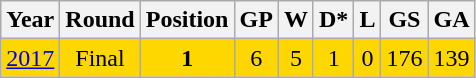<table class="wikitable" style="text-align: center;">
<tr>
<th>Year</th>
<th>Round</th>
<th>Position</th>
<th>GP</th>
<th>W</th>
<th>D*</th>
<th>L</th>
<th>GS</th>
<th>GA</th>
</tr>
<tr style="background:gold;">
<td> <a href='#'>2017</a></td>
<td>Final</td>
<td><strong>1</strong></td>
<td>6</td>
<td>5</td>
<td>1</td>
<td>0</td>
<td>176</td>
<td>139</td>
</tr>
</table>
